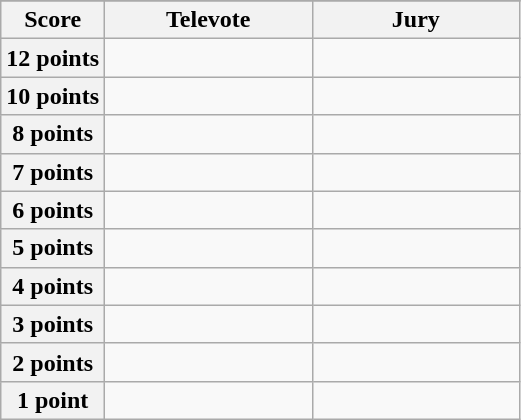<table class="wikitable">
<tr>
</tr>
<tr>
<th scope="col" width="20%">Score</th>
<th scope="col" width="40%">Televote</th>
<th scope="col" width="40%">Jury</th>
</tr>
<tr>
<th scope="row">12 points</th>
<td></td>
<td></td>
</tr>
<tr>
<th scope="row">10 points</th>
<td></td>
<td></td>
</tr>
<tr>
<th scope="row">8 points</th>
<td></td>
<td></td>
</tr>
<tr>
<th scope="row">7 points</th>
<td></td>
<td></td>
</tr>
<tr>
<th scope="row">6 points</th>
<td></td>
<td></td>
</tr>
<tr>
<th scope="row">5 points</th>
<td></td>
<td></td>
</tr>
<tr>
<th scope="row">4 points</th>
<td></td>
<td></td>
</tr>
<tr>
<th scope="row">3 points</th>
<td></td>
<td></td>
</tr>
<tr>
<th scope="row">2 points</th>
<td></td>
<td></td>
</tr>
<tr>
<th scope="row">1 point</th>
<td></td>
<td></td>
</tr>
</table>
